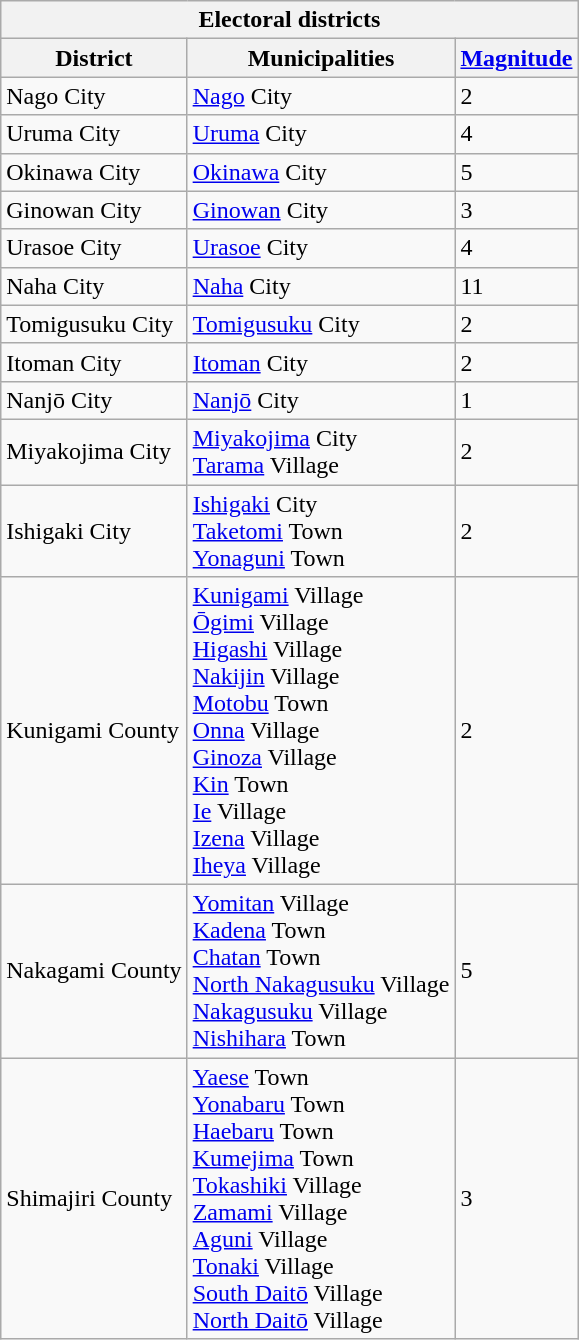<table class="wikitable">
<tr>
<th colspan="3">Electoral districts</th>
</tr>
<tr>
<th>District</th>
<th>Municipalities</th>
<th><a href='#'>Magnitude</a></th>
</tr>
<tr>
<td>Nago City</td>
<td><a href='#'>Nago</a> City</td>
<td>2</td>
</tr>
<tr>
<td>Uruma City</td>
<td><a href='#'>Uruma</a> City</td>
<td>4</td>
</tr>
<tr>
<td>Okinawa City</td>
<td><a href='#'>Okinawa</a> City</td>
<td>5</td>
</tr>
<tr>
<td>Ginowan City</td>
<td><a href='#'>Ginowan</a> City</td>
<td>3</td>
</tr>
<tr>
<td>Urasoe City</td>
<td><a href='#'>Urasoe</a> City</td>
<td>4</td>
</tr>
<tr>
<td>Naha City</td>
<td><a href='#'>Naha</a> City</td>
<td>11</td>
</tr>
<tr>
<td>Tomigusuku City</td>
<td><a href='#'>Tomigusuku</a> City</td>
<td>2</td>
</tr>
<tr>
<td>Itoman City</td>
<td><a href='#'>Itoman</a> City</td>
<td>2</td>
</tr>
<tr>
<td>Nanjō City</td>
<td><a href='#'>Nanjō</a> City</td>
<td>1</td>
</tr>
<tr>
<td>Miyakojima City</td>
<td><a href='#'>Miyakojima</a> City<br><a href='#'>Tarama</a> Village</td>
<td>2</td>
</tr>
<tr>
<td>Ishigaki City</td>
<td><a href='#'>Ishigaki</a> City<br><a href='#'>Taketomi</a> Town<br><a href='#'>Yonaguni</a> Town</td>
<td>2</td>
</tr>
<tr>
<td>Kunigami County</td>
<td><a href='#'>Kunigami</a> Village<br><a href='#'>Ōgimi</a> Village<br><a href='#'>Higashi</a> Village<br><a href='#'>Nakijin</a> Village<br><a href='#'>Motobu</a> Town<br><a href='#'>Onna</a> Village<br><a href='#'>Ginoza</a> Village<br><a href='#'>Kin</a> Town<br><a href='#'>Ie</a> Village<br><a href='#'>Izena</a> Village<br><a href='#'>Iheya</a> Village</td>
<td>2</td>
</tr>
<tr>
<td>Nakagami County</td>
<td><a href='#'>Yomitan</a> Village<br><a href='#'>Kadena</a> Town<br><a href='#'>Chatan</a> Town<br><a href='#'>North Nakagusuku</a> Village<br><a href='#'>Nakagusuku</a> Village<br><a href='#'>Nishihara</a> Town</td>
<td>5</td>
</tr>
<tr>
<td>Shimajiri County</td>
<td><a href='#'>Yaese</a> Town<br><a href='#'>Yonabaru</a> Town<br><a href='#'>Haebaru</a> Town<br><a href='#'>Kumejima</a> Town<br><a href='#'>Tokashiki</a> Village<br><a href='#'>Zamami</a> Village<br><a href='#'>Aguni</a> Village<br><a href='#'>Tonaki</a> Village<br><a href='#'>South Daitō</a> Village<br><a href='#'>North Daitō</a> Village</td>
<td>3</td>
</tr>
</table>
